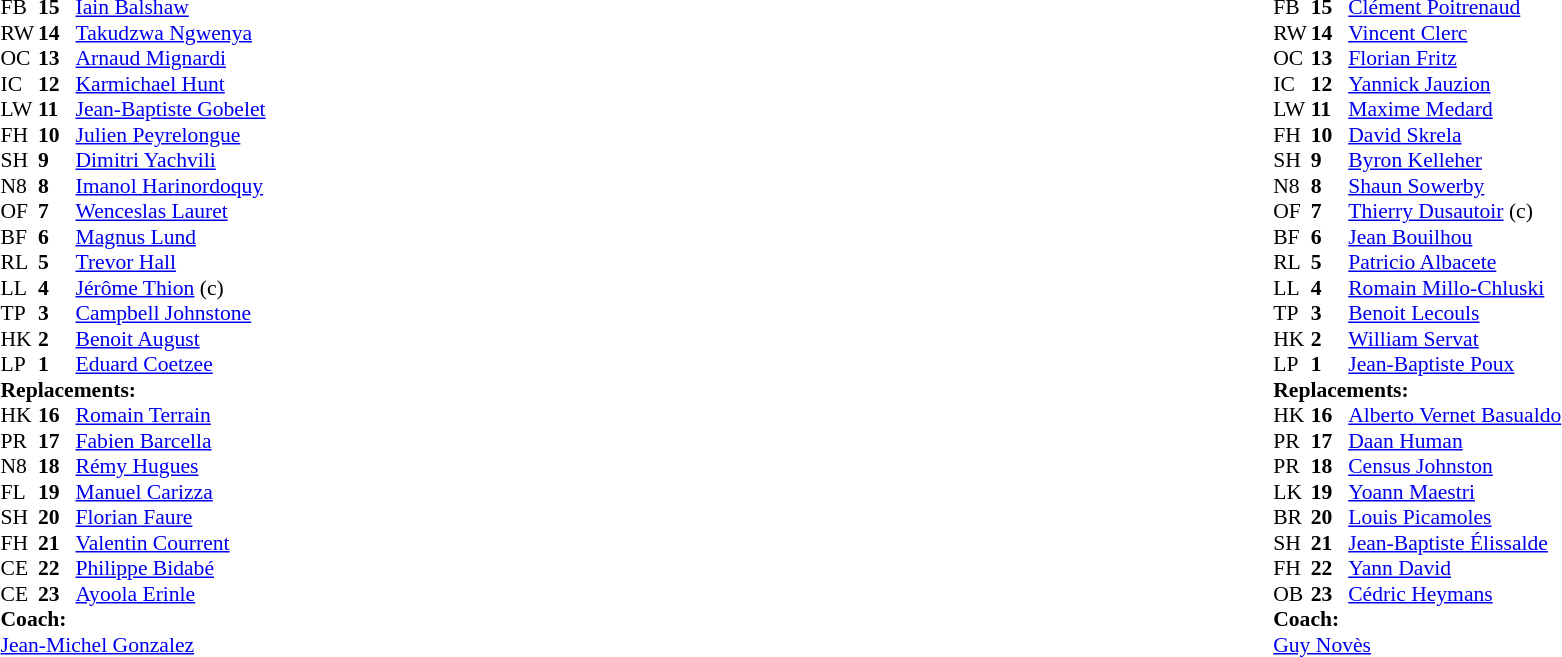<table width="100%">
<tr>
<td valign="top" width="50%"><br><table style="font-size: 90%" cellspacing="0" cellpadding="0">
<tr>
<th width="25"></th>
<th width="25"></th>
</tr>
<tr>
<td>FB</td>
<td><strong>15</strong></td>
<td> <a href='#'>Iain Balshaw</a></td>
</tr>
<tr>
<td>RW</td>
<td><strong>14</strong></td>
<td> <a href='#'>Takudzwa Ngwenya</a></td>
</tr>
<tr>
<td>OC</td>
<td><strong>13</strong></td>
<td> <a href='#'>Arnaud Mignardi</a></td>
</tr>
<tr>
<td>IC</td>
<td><strong>12</strong></td>
<td> <a href='#'>Karmichael Hunt</a></td>
</tr>
<tr>
<td>LW</td>
<td><strong>11</strong></td>
<td> <a href='#'>Jean-Baptiste Gobelet</a></td>
</tr>
<tr>
<td>FH</td>
<td><strong>10</strong></td>
<td> <a href='#'>Julien Peyrelongue</a></td>
</tr>
<tr>
<td>SH</td>
<td><strong>9</strong></td>
<td> <a href='#'>Dimitri Yachvili</a></td>
</tr>
<tr>
<td>N8</td>
<td><strong>8</strong></td>
<td> <a href='#'>Imanol Harinordoquy</a></td>
</tr>
<tr>
<td>OF</td>
<td><strong>7</strong></td>
<td> <a href='#'>Wenceslas Lauret</a></td>
</tr>
<tr>
<td>BF</td>
<td><strong>6</strong></td>
<td> <a href='#'>Magnus Lund</a></td>
</tr>
<tr>
<td>RL</td>
<td><strong>5</strong></td>
<td> <a href='#'>Trevor Hall</a></td>
</tr>
<tr>
<td>LL</td>
<td><strong>4</strong></td>
<td> <a href='#'>Jérôme Thion</a> (c)</td>
</tr>
<tr>
<td>TP</td>
<td><strong>3</strong></td>
<td> <a href='#'>Campbell Johnstone</a></td>
</tr>
<tr>
<td>HK</td>
<td><strong>2</strong></td>
<td> <a href='#'>Benoit August</a></td>
</tr>
<tr>
<td>LP</td>
<td><strong>1</strong></td>
<td> <a href='#'>Eduard Coetzee</a></td>
</tr>
<tr>
<td colspan=3><strong>Replacements:</strong></td>
</tr>
<tr>
<td>HK</td>
<td><strong>16</strong></td>
<td> <a href='#'>Romain Terrain</a></td>
</tr>
<tr>
<td>PR</td>
<td><strong>17</strong></td>
<td> <a href='#'>Fabien Barcella</a></td>
</tr>
<tr>
<td>N8</td>
<td><strong>18</strong></td>
<td> <a href='#'>Rémy Hugues</a></td>
</tr>
<tr>
<td>FL</td>
<td><strong>19</strong></td>
<td> <a href='#'>Manuel Carizza</a></td>
</tr>
<tr>
<td>SH</td>
<td><strong>20</strong></td>
<td> <a href='#'>Florian Faure</a></td>
</tr>
<tr>
<td>FH</td>
<td><strong>21</strong></td>
<td> <a href='#'>Valentin Courrent</a></td>
</tr>
<tr>
<td>CE</td>
<td><strong>22</strong></td>
<td> <a href='#'>Philippe Bidabé</a></td>
</tr>
<tr>
<td>CE</td>
<td><strong>23</strong></td>
<td> <a href='#'>Ayoola Erinle</a></td>
</tr>
<tr>
<td colspan=3><strong>Coach:</strong></td>
</tr>
<tr>
<td colspan=4> <a href='#'>Jean-Michel Gonzalez</a></td>
</tr>
</table>
</td>
<td valign="top" width="50%"><br><table style="font-size: 90%" cellspacing="0" cellpadding="0" align="center">
<tr>
<th width="25"></th>
<th width="25"></th>
</tr>
<tr>
<td>FB</td>
<td><strong>15</strong></td>
<td> <a href='#'>Clément Poitrenaud</a></td>
</tr>
<tr>
<td>RW</td>
<td><strong>14</strong></td>
<td> <a href='#'>Vincent Clerc</a></td>
</tr>
<tr>
<td>OC</td>
<td><strong>13</strong></td>
<td> <a href='#'>Florian Fritz</a></td>
</tr>
<tr>
<td>IC</td>
<td><strong>12</strong></td>
<td> <a href='#'>Yannick Jauzion</a></td>
</tr>
<tr>
<td>LW</td>
<td><strong>11</strong></td>
<td> <a href='#'>Maxime Medard</a></td>
</tr>
<tr>
<td>FH</td>
<td><strong>10</strong></td>
<td> <a href='#'>David Skrela</a></td>
</tr>
<tr>
<td>SH</td>
<td><strong>9</strong></td>
<td> <a href='#'>Byron Kelleher</a></td>
</tr>
<tr>
<td>N8</td>
<td><strong>8</strong></td>
<td> <a href='#'>Shaun Sowerby</a></td>
</tr>
<tr>
<td>OF</td>
<td><strong>7</strong></td>
<td> <a href='#'>Thierry Dusautoir</a> (c)</td>
</tr>
<tr>
<td>BF</td>
<td><strong>6</strong></td>
<td> <a href='#'>Jean Bouilhou</a></td>
</tr>
<tr>
<td>RL</td>
<td><strong>5</strong></td>
<td> <a href='#'>Patricio Albacete</a></td>
</tr>
<tr>
<td>LL</td>
<td><strong>4</strong></td>
<td> <a href='#'>Romain Millo-Chluski</a></td>
</tr>
<tr>
<td>TP</td>
<td><strong>3</strong></td>
<td> <a href='#'>Benoit Lecouls</a></td>
</tr>
<tr>
<td>HK</td>
<td><strong>2</strong></td>
<td> <a href='#'>William Servat</a></td>
</tr>
<tr>
<td>LP</td>
<td><strong>1</strong></td>
<td> <a href='#'>Jean-Baptiste Poux</a></td>
</tr>
<tr>
<td colspan=3><strong>Replacements:</strong></td>
</tr>
<tr>
<td>HK</td>
<td><strong>16</strong></td>
<td> <a href='#'>Alberto Vernet Basualdo</a></td>
</tr>
<tr>
<td>PR</td>
<td><strong>17</strong></td>
<td> <a href='#'>Daan Human</a></td>
</tr>
<tr>
<td>PR</td>
<td><strong>18</strong></td>
<td> <a href='#'>Census Johnston</a></td>
</tr>
<tr>
<td>LK</td>
<td><strong>19</strong></td>
<td> <a href='#'>Yoann Maestri</a></td>
</tr>
<tr>
<td>BR</td>
<td><strong>20</strong></td>
<td> <a href='#'>Louis Picamoles</a></td>
</tr>
<tr>
<td>SH</td>
<td><strong>21</strong></td>
<td> <a href='#'>Jean-Baptiste Élissalde</a></td>
</tr>
<tr>
<td>FH</td>
<td><strong>22</strong></td>
<td> <a href='#'>Yann David</a></td>
</tr>
<tr>
<td>OB</td>
<td><strong>23</strong></td>
<td> <a href='#'>Cédric Heymans</a></td>
</tr>
<tr>
<td colspan=3><strong>Coach:</strong></td>
</tr>
<tr>
<td colspan=4> <a href='#'>Guy Novès</a></td>
</tr>
</table>
</td>
</tr>
</table>
